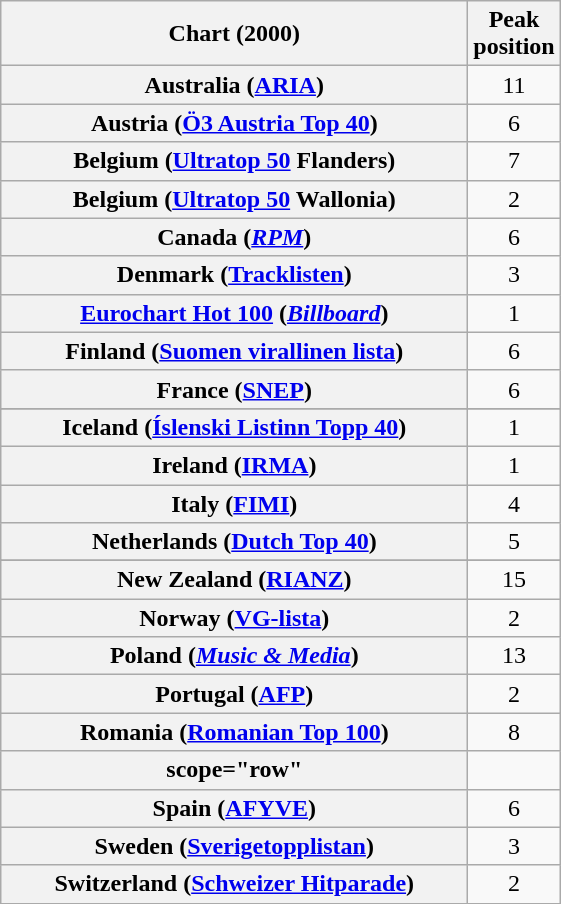<table class="wikitable sortable plainrowheaders" style="text-align:center;">
<tr>
<th scope="col" style="width:19em">Chart (2000)</th>
<th scope="col">Peak<br>position</th>
</tr>
<tr>
<th scope="row">Australia (<a href='#'>ARIA</a>)</th>
<td>11</td>
</tr>
<tr>
<th scope="row">Austria (<a href='#'>Ö3 Austria Top 40</a>)</th>
<td>6</td>
</tr>
<tr>
<th scope="row">Belgium (<a href='#'>Ultratop 50</a> Flanders)</th>
<td>7</td>
</tr>
<tr>
<th scope="row">Belgium (<a href='#'>Ultratop 50</a> Wallonia)</th>
<td>2</td>
</tr>
<tr>
<th scope="row">Canada (<a href='#'><em>RPM</em></a>)</th>
<td>6</td>
</tr>
<tr>
<th scope="row">Denmark (<a href='#'>Tracklisten</a>)</th>
<td>3</td>
</tr>
<tr>
<th scope="row"><a href='#'>Eurochart Hot 100</a> (<a href='#'><em>Billboard</em></a>)</th>
<td>1</td>
</tr>
<tr>
<th scope="row">Finland (<a href='#'>Suomen virallinen lista</a>)</th>
<td>6</td>
</tr>
<tr>
<th scope="row">France (<a href='#'>SNEP</a>)</th>
<td>6</td>
</tr>
<tr>
</tr>
<tr>
<th scope="row">Iceland (<a href='#'>Íslenski Listinn Topp 40</a>)</th>
<td>1</td>
</tr>
<tr>
<th scope="row">Ireland (<a href='#'>IRMA</a>)</th>
<td>1</td>
</tr>
<tr>
<th scope="row">Italy (<a href='#'>FIMI</a>)</th>
<td>4</td>
</tr>
<tr>
<th scope="row">Netherlands (<a href='#'>Dutch Top 40</a>)</th>
<td>5</td>
</tr>
<tr>
</tr>
<tr>
<th scope="row">New Zealand (<a href='#'>RIANZ</a>)</th>
<td>15</td>
</tr>
<tr>
<th scope="row">Norway (<a href='#'>VG-lista</a>)</th>
<td>2</td>
</tr>
<tr>
<th scope="row">Poland (<em><a href='#'>Music & Media</a></em>)</th>
<td>13</td>
</tr>
<tr>
<th scope="row">Portugal (<a href='#'>AFP</a>)</th>
<td>2</td>
</tr>
<tr>
<th scope="row">Romania (<a href='#'>Romanian Top 100</a>)</th>
<td>8</td>
</tr>
<tr>
<th>scope="row"</th>
</tr>
<tr>
<th scope="row">Spain (<a href='#'>AFYVE</a>)</th>
<td>6</td>
</tr>
<tr>
<th scope="row">Sweden (<a href='#'>Sverigetopplistan</a>)</th>
<td>3</td>
</tr>
<tr>
<th scope="row">Switzerland (<a href='#'>Schweizer Hitparade</a>)</th>
<td>2</td>
</tr>
<tr>
</tr>
<tr>
</tr>
<tr>
</tr>
<tr>
</tr>
<tr>
</tr>
<tr>
</tr>
<tr>
</tr>
<tr>
</tr>
</table>
